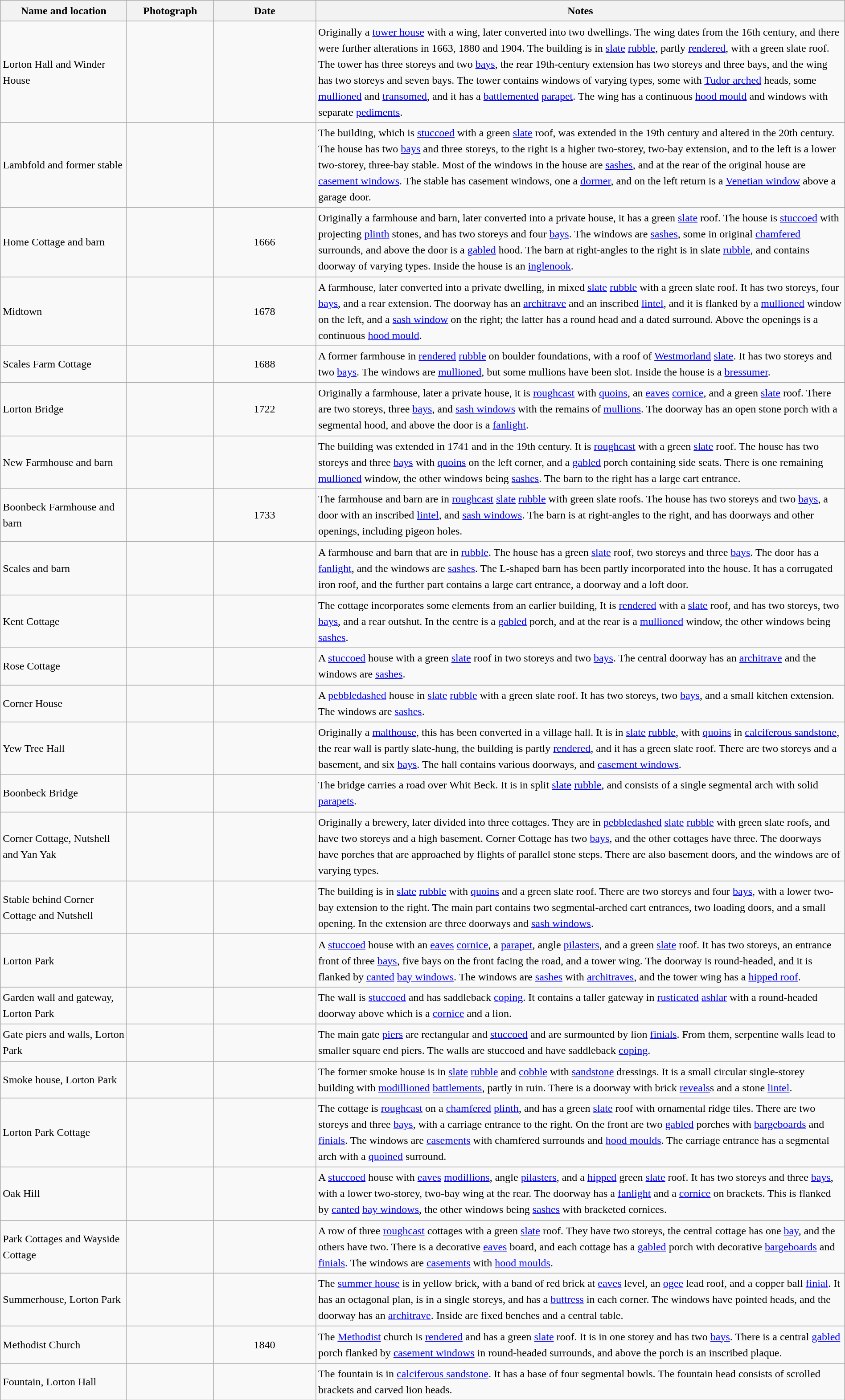<table class="wikitable sortable plainrowheaders" style="width:100%;border:0px;text-align:left;line-height:150%;">
<tr>
<th scope="col"  style="width:150px">Name and location</th>
<th scope="col"  style="width:100px" class="unsortable">Photograph</th>
<th scope="col"  style="width:120px">Date</th>
<th scope="col"  style="width:650px" class="unsortable">Notes</th>
</tr>
<tr>
<td>Lorton Hall and Winder House<br><small></small></td>
<td></td>
<td align="center"></td>
<td>Originally a <a href='#'>tower house</a> with a wing, later converted into two dwellings.  The wing dates from the 16th century, and there were further alterations in 1663, 1880 and 1904.  The building is in <a href='#'>slate</a> <a href='#'>rubble</a>, partly <a href='#'>rendered</a>, with a green slate roof.  The tower has three storeys and two <a href='#'>bays</a>, the rear 19th-century extension has two storeys and three bays, and the wing has two storeys and seven bays.  The tower contains windows of varying types, some with <a href='#'>Tudor arched</a> heads, some <a href='#'>mullioned</a> and <a href='#'>transomed</a>, and it has a <a href='#'>battlemented</a> <a href='#'>parapet</a>.  The wing has a continuous <a href='#'>hood mould</a> and windows with separate <a href='#'>pediments</a>.</td>
</tr>
<tr>
<td>Lambfold and former stable<br><small></small></td>
<td></td>
<td align="center"></td>
<td>The building, which is <a href='#'>stuccoed</a> with a green <a href='#'>slate</a> roof, was extended in the 19th century and altered in the 20th century.  The house has two <a href='#'>bays</a> and three storeys, to the right is a higher two-storey, two-bay extension, and to the left is a lower two-storey, three-bay stable.  Most of the windows in the house are <a href='#'>sashes</a>, and at the rear of the original house are <a href='#'>casement windows</a>.  The stable has casement windows, one a <a href='#'>dormer</a>, and on the left return is a <a href='#'>Venetian window</a> above a garage door.</td>
</tr>
<tr>
<td>Home Cottage and barn<br><small></small></td>
<td></td>
<td align="center">1666</td>
<td>Originally a farmhouse and barn, later converted into a private house, it has a green <a href='#'>slate</a> roof.  The house is <a href='#'>stuccoed</a> with projecting <a href='#'>plinth</a> stones, and has two storeys and four <a href='#'>bays</a>.  The windows are <a href='#'>sashes</a>, some in original <a href='#'>chamfered</a> surrounds, and above the door is a <a href='#'>gabled</a> hood.  The barn at right-angles to the right is in slate <a href='#'>rubble</a>, and contains doorway of varying types.  Inside the house is an <a href='#'>inglenook</a>.</td>
</tr>
<tr>
<td>Midtown<br><small></small></td>
<td></td>
<td align="center">1678</td>
<td>A farmhouse, later converted into a private dwelling, in mixed <a href='#'>slate</a> <a href='#'>rubble</a> with a green slate roof.  It has two storeys, four <a href='#'>bays</a>, and a rear extension.  The doorway has an <a href='#'>architrave</a> and an inscribed <a href='#'>lintel</a>, and it is flanked by a <a href='#'>mullioned</a> window on the left, and a <a href='#'>sash window</a> on the right; the latter has a round head and a dated surround.  Above the openings is a continuous <a href='#'>hood mould</a>.</td>
</tr>
<tr>
<td>Scales Farm Cottage<br><small></small></td>
<td></td>
<td align="center">1688</td>
<td>A former farmhouse in <a href='#'>rendered</a> <a href='#'>rubble</a> on boulder foundations, with a roof of <a href='#'>Westmorland</a> <a href='#'>slate</a>.  It has two storeys and two <a href='#'>bays</a>.  The windows are <a href='#'>mullioned</a>, but some mullions have been slot.  Inside the house is a <a href='#'>bressumer</a>.</td>
</tr>
<tr>
<td>Lorton Bridge<br><small></small></td>
<td></td>
<td align="center">1722</td>
<td>Originally a farmhouse, later a private house, it is <a href='#'>roughcast</a> with <a href='#'>quoins</a>, an <a href='#'>eaves</a> <a href='#'>cornice</a>, and a green <a href='#'>slate</a> roof.  There are two storeys, three <a href='#'>bays</a>, and <a href='#'>sash windows</a> with the remains of <a href='#'>mullions</a>.  The doorway has an open stone porch with a segmental hood, and above the door is a <a href='#'>fanlight</a>.</td>
</tr>
<tr>
<td>New Farmhouse and barn<br><small></small></td>
<td></td>
<td align="center"></td>
<td>The building was extended in 1741 and in the 19th century.  It is <a href='#'>roughcast</a> with a green <a href='#'>slate</a> roof.  The house has two storeys and three <a href='#'>bays</a> with <a href='#'>quoins</a> on the left corner, and a <a href='#'>gabled</a> porch containing side seats.  There is one remaining <a href='#'>mullioned</a> window, the other windows being <a href='#'>sashes</a>.  The barn to the right has a large cart entrance.</td>
</tr>
<tr>
<td>Boonbeck Farmhouse and barn<br><small></small></td>
<td></td>
<td align="center">1733</td>
<td>The farmhouse and barn are in <a href='#'>roughcast</a> <a href='#'>slate</a> <a href='#'>rubble</a> with green slate roofs.  The house has two storeys and two <a href='#'>bays</a>, a door with an inscribed <a href='#'>lintel</a>, and <a href='#'>sash windows</a>.  The barn is at right-angles to the right, and has doorways and other openings, including pigeon holes.</td>
</tr>
<tr>
<td>Scales and barn<br><small></small></td>
<td></td>
<td align="center"></td>
<td>A farmhouse and barn that are in <a href='#'>rubble</a>.  The house has a green <a href='#'>slate</a> roof, two storeys and three <a href='#'>bays</a>.  The door has a <a href='#'>fanlight</a>, and the windows are <a href='#'>sashes</a>.   The L-shaped barn has been partly incorporated into the house.  It has a corrugated iron roof, and the further part contains a large cart entrance, a doorway and a loft door.</td>
</tr>
<tr>
<td>Kent Cottage<br><small></small></td>
<td></td>
<td align="center"></td>
<td>The cottage incorporates some elements from an earlier building,  It is <a href='#'>rendered</a> with a <a href='#'>slate</a> roof, and has two storeys, two <a href='#'>bays</a>, and a rear outshut.  In the centre is a <a href='#'>gabled</a> porch, and at the rear is a <a href='#'>mullioned</a> window, the other windows being <a href='#'>sashes</a>.</td>
</tr>
<tr>
<td>Rose Cottage<br><small></small></td>
<td></td>
<td align="center"></td>
<td>A <a href='#'>stuccoed</a> house with a green <a href='#'>slate</a> roof in two storeys and two <a href='#'>bays</a>.  The central doorway has an <a href='#'>architrave</a> and the windows are <a href='#'>sashes</a>.</td>
</tr>
<tr>
<td>Corner House<br><small></small></td>
<td></td>
<td align="center"></td>
<td>A <a href='#'>pebbledashed</a> house in <a href='#'>slate</a> <a href='#'>rubble</a> with a green slate roof.  It has two storeys, two <a href='#'>bays</a>, and a small kitchen extension.  The windows are <a href='#'>sashes</a>.</td>
</tr>
<tr>
<td>Yew Tree Hall<br><small></small></td>
<td></td>
<td align="center"></td>
<td>Originally a <a href='#'>malthouse</a>, this has been converted in a village hall.  It is in <a href='#'>slate</a> <a href='#'>rubble</a>, with <a href='#'>quoins</a> in <a href='#'>calciferous sandstone</a>, the rear wall is partly slate-hung, the building is partly <a href='#'>rendered</a>, and it has a green slate roof.  There are two storeys and a basement, and six <a href='#'>bays</a>.  The hall contains various doorways, and <a href='#'>casement windows</a>.</td>
</tr>
<tr>
<td>Boonbeck Bridge<br><small></small></td>
<td></td>
<td align="center"></td>
<td>The bridge carries a road over Whit Beck.  It is in split <a href='#'>slate</a> <a href='#'>rubble</a>, and consists of a single segmental arch with solid <a href='#'>parapets</a>.</td>
</tr>
<tr>
<td>Corner Cottage, Nutshell and Yan Yak<br><small></small></td>
<td></td>
<td align="center"></td>
<td>Originally a brewery, later divided into three cottages.  They are in <a href='#'>pebbledashed</a> <a href='#'>slate</a> <a href='#'>rubble</a> with green slate roofs, and have two storeys and a high basement.  Corner Cottage has two <a href='#'>bays</a>, and the other cottages have three.  The doorways have porches that are approached by flights of parallel stone steps.  There are also basement doors, and the windows are of varying types.</td>
</tr>
<tr>
<td>Stable behind Corner Cottage and Nutshell<br><small></small></td>
<td></td>
<td align="center"></td>
<td>The building is in <a href='#'>slate</a> <a href='#'>rubble</a> with <a href='#'>quoins</a> and a green slate roof.  There are two storeys and four <a href='#'>bays</a>, with a lower two-bay extension to the right.  The main part contains two segmental-arched cart entrances, two loading doors, and a small opening.  In the extension are three doorways and <a href='#'>sash windows</a>.</td>
</tr>
<tr>
<td>Lorton Park<br><small></small></td>
<td></td>
<td align="center"></td>
<td>A <a href='#'>stuccoed</a> house with an <a href='#'>eaves</a> <a href='#'>cornice</a>, a <a href='#'>parapet</a>, angle <a href='#'>pilasters</a>, and a green <a href='#'>slate</a> roof.  It has two storeys, an entrance front of three <a href='#'>bays</a>, five bays on the front facing the road, and a tower wing.  The doorway is round-headed, and it is flanked by <a href='#'>canted</a> <a href='#'>bay windows</a>.  The windows are <a href='#'>sashes</a> with <a href='#'>architraves</a>, and the tower wing has a <a href='#'>hipped roof</a>.</td>
</tr>
<tr>
<td>Garden wall and gateway, Lorton Park<br><small></small></td>
<td></td>
<td align="center"></td>
<td>The wall is <a href='#'>stuccoed</a> and has saddleback <a href='#'>coping</a>.  It contains a taller gateway in <a href='#'>rusticated</a> <a href='#'>ashlar</a> with a round-headed doorway above which is a <a href='#'>cornice</a> and a lion.</td>
</tr>
<tr>
<td>Gate piers and walls, Lorton Park<br><small></small></td>
<td></td>
<td align="center"></td>
<td>The main gate <a href='#'>piers</a> are rectangular and <a href='#'>stuccoed</a> and are surmounted by lion <a href='#'>finials</a>.  From them, serpentine walls lead to smaller square end piers.  The walls are stuccoed and have saddleback <a href='#'>coping</a>.</td>
</tr>
<tr>
<td>Smoke house, Lorton Park<br><small></small></td>
<td></td>
<td align="center"></td>
<td>The former smoke house is in <a href='#'>slate</a> <a href='#'>rubble</a> and <a href='#'>cobble</a> with <a href='#'>sandstone</a> dressings.  It is a small circular single-storey building with <a href='#'>modillioned</a> <a href='#'>battlements</a>, partly in ruin.  There is a doorway with brick <a href='#'>reveals</a>s and a stone <a href='#'>lintel</a>.</td>
</tr>
<tr>
<td>Lorton Park Cottage<br><small></small></td>
<td></td>
<td align="center"></td>
<td>The cottage is <a href='#'>roughcast</a> on a <a href='#'>chamfered</a> <a href='#'>plinth</a>, and has a green <a href='#'>slate</a> roof with ornamental ridge tiles.  There are two storeys and three <a href='#'>bays</a>, with a carriage entrance to the right.  On the front are two <a href='#'>gabled</a> porches with <a href='#'>bargeboards</a> and <a href='#'>finials</a>.  The windows are <a href='#'>casements</a> with chamfered surrounds and <a href='#'>hood moulds</a>.  The carriage entrance has a segmental arch with a <a href='#'>quoined</a> surround.</td>
</tr>
<tr>
<td>Oak Hill<br><small></small></td>
<td></td>
<td align="center"></td>
<td>A <a href='#'>stuccoed</a> house with <a href='#'>eaves</a> <a href='#'>modillions</a>, angle <a href='#'>pilasters</a>, and a <a href='#'>hipped</a> green <a href='#'>slate</a> roof.  It has two storeys and three <a href='#'>bays</a>, with a lower two-storey, two-bay wing at the rear.  The doorway has a <a href='#'>fanlight</a> and a <a href='#'>cornice</a> on brackets.  This is flanked by <a href='#'>canted</a> <a href='#'>bay windows</a>, the other windows being <a href='#'>sashes</a> with bracketed cornices.</td>
</tr>
<tr>
<td>Park Cottages and Wayside Cottage<br><small></small></td>
<td></td>
<td align="center"></td>
<td>A row of three <a href='#'>roughcast</a> cottages with a green <a href='#'>slate</a> roof.  They have two storeys, the central cottage has one <a href='#'>bay</a>, and the others have two.  There is a decorative <a href='#'>eaves</a> board, and each cottage has a <a href='#'>gabled</a> porch with decorative <a href='#'>bargeboards</a> and <a href='#'>finials</a>.  The windows are <a href='#'>casements</a> with <a href='#'>hood moulds</a>.</td>
</tr>
<tr>
<td>Summerhouse, Lorton Park<br><small></small></td>
<td></td>
<td align="center"></td>
<td>The <a href='#'>summer house</a> is in yellow brick, with a band of red brick at <a href='#'>eaves</a> level, an <a href='#'>ogee</a> lead roof, and a copper ball <a href='#'>finial</a>.  It has an octagonal plan, is in a single storeys, and has a <a href='#'>buttress</a> in each corner.  The windows have pointed heads, and the doorway has an <a href='#'>architrave</a>.  Inside are fixed benches and a central table.</td>
</tr>
<tr>
<td>Methodist Church<br><small></small></td>
<td></td>
<td align="center">1840</td>
<td>The <a href='#'>Methodist</a> church is <a href='#'>rendered</a> and has a green <a href='#'>slate</a> roof.  It is in one storey and has two <a href='#'>bays</a>.  There is a central <a href='#'>gabled</a> porch flanked by <a href='#'>casement windows</a> in round-headed surrounds, and above the porch is an inscribed plaque.</td>
</tr>
<tr>
<td>Fountain, Lorton Hall<br><small></small></td>
<td></td>
<td align="center"></td>
<td>The fountain is in <a href='#'>calciferous sandstone</a>.  It has a base of four segmental bowls.  The fountain head consists of scrolled brackets and carved lion heads.</td>
</tr>
<tr>
</tr>
</table>
